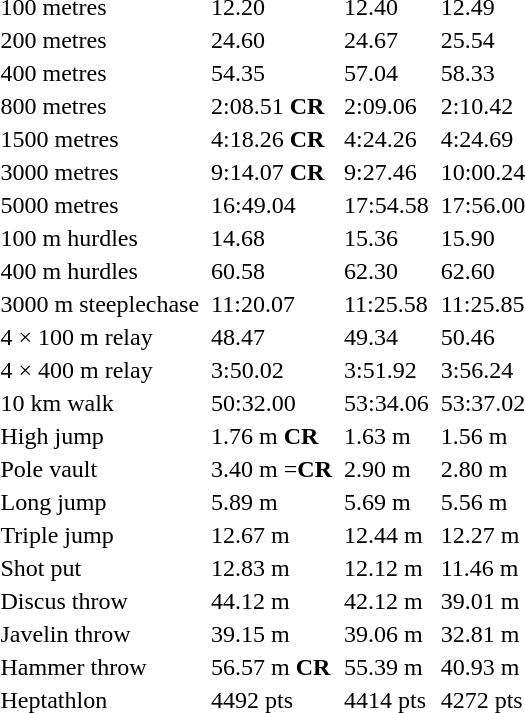<table>
<tr>
<td>100 metres</td>
<td></td>
<td>12.20</td>
<td></td>
<td>12.40</td>
<td></td>
<td>12.49</td>
</tr>
<tr>
<td>200 metres</td>
<td></td>
<td>24.60</td>
<td></td>
<td>24.67</td>
<td></td>
<td>25.54</td>
</tr>
<tr>
<td>400 metres</td>
<td></td>
<td>54.35</td>
<td></td>
<td>57.04</td>
<td></td>
<td>58.33</td>
</tr>
<tr>
<td>800 metres</td>
<td></td>
<td>2:08.51 <strong>CR</strong></td>
<td></td>
<td>2:09.06</td>
<td></td>
<td>2:10.42</td>
</tr>
<tr>
<td>1500 metres</td>
<td></td>
<td>4:18.26 <strong>CR</strong></td>
<td></td>
<td>4:24.26</td>
<td></td>
<td>4:24.69</td>
</tr>
<tr>
<td>3000 metres</td>
<td></td>
<td>9:14.07 <strong>CR</strong></td>
<td></td>
<td>9:27.46</td>
<td></td>
<td>10:00.24</td>
</tr>
<tr>
<td>5000 metres</td>
<td></td>
<td>16:49.04</td>
<td></td>
<td>17:54.58</td>
<td></td>
<td>17:56.00</td>
</tr>
<tr>
<td>100 m hurdles</td>
<td></td>
<td>14.68</td>
<td></td>
<td>15.36</td>
<td></td>
<td>15.90</td>
</tr>
<tr>
<td>400 m hurdles</td>
<td></td>
<td>60.58</td>
<td></td>
<td>62.30</td>
<td></td>
<td>62.60</td>
</tr>
<tr>
<td>3000 m steeplechase</td>
<td></td>
<td>11:20.07</td>
<td></td>
<td>11:25.58</td>
<td></td>
<td>11:25.85</td>
</tr>
<tr>
<td>4 × 100 m relay</td>
<td></td>
<td>48.47</td>
<td></td>
<td>49.34</td>
<td></td>
<td>50.46</td>
</tr>
<tr>
<td>4 × 400 m relay</td>
<td></td>
<td>3:50.02</td>
<td></td>
<td>3:51.92</td>
<td></td>
<td>3:56.24</td>
</tr>
<tr>
<td>10 km walk</td>
<td></td>
<td>50:32.00</td>
<td></td>
<td>53:34.06</td>
<td></td>
<td>53:37.02</td>
</tr>
<tr>
<td>High jump</td>
<td></td>
<td>1.76 m <strong>CR</strong></td>
<td></td>
<td>1.63 m</td>
<td></td>
<td>1.56 m</td>
</tr>
<tr>
<td>Pole vault</td>
<td></td>
<td>3.40 m =<strong>CR</strong></td>
<td></td>
<td>2.90 m</td>
<td></td>
<td>2.80 m</td>
</tr>
<tr>
<td>Long jump</td>
<td></td>
<td>5.89 m</td>
<td></td>
<td>5.69 m</td>
<td></td>
<td>5.56 m</td>
</tr>
<tr>
<td>Triple jump</td>
<td></td>
<td>12.67 m</td>
<td></td>
<td>12.44 m</td>
<td></td>
<td>12.27 m</td>
</tr>
<tr>
<td>Shot put</td>
<td></td>
<td>12.83 m</td>
<td></td>
<td>12.12 m</td>
<td></td>
<td>11.46 m</td>
</tr>
<tr>
<td>Discus throw</td>
<td></td>
<td>44.12 m</td>
<td></td>
<td>42.12 m</td>
<td></td>
<td>39.01 m</td>
</tr>
<tr>
<td>Javelin throw</td>
<td></td>
<td>39.15 m</td>
<td></td>
<td>39.06 m</td>
<td></td>
<td>32.81 m</td>
</tr>
<tr>
<td>Hammer throw</td>
<td></td>
<td>56.57 m <strong>CR</strong></td>
<td></td>
<td>55.39 m</td>
<td></td>
<td>40.93 m</td>
</tr>
<tr>
<td>Heptathlon</td>
<td></td>
<td>4492 pts</td>
<td></td>
<td>4414 pts</td>
<td></td>
<td>4272 pts</td>
</tr>
</table>
